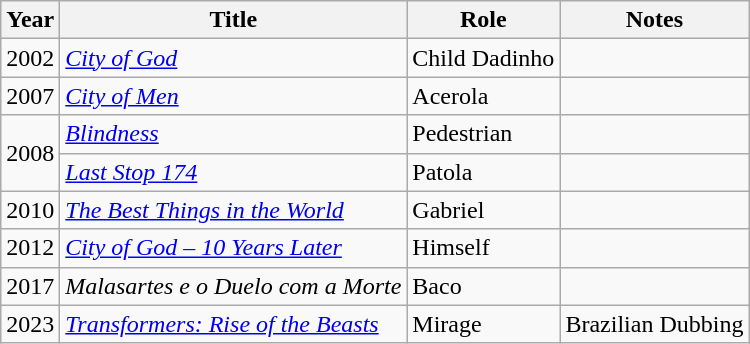<table class="wikitable">
<tr>
<th>Year</th>
<th>Title</th>
<th>Role</th>
<th>Notes</th>
</tr>
<tr>
<td>2002</td>
<td><em><a href='#'>City of God</a></em></td>
<td>Child Dadinho</td>
<td></td>
</tr>
<tr>
<td>2007</td>
<td><em><a href='#'>City of Men</a></em></td>
<td>Acerola</td>
<td></td>
</tr>
<tr>
<td rowspan="2">2008</td>
<td><em><a href='#'>Blindness</a></em></td>
<td>Pedestrian</td>
<td></td>
</tr>
<tr>
<td><em><a href='#'>Last Stop 174</a></em></td>
<td>Patola</td>
<td></td>
</tr>
<tr>
<td>2010</td>
<td><em><a href='#'>The Best Things in the World</a></em></td>
<td>Gabriel</td>
<td></td>
</tr>
<tr>
<td>2012</td>
<td><em><a href='#'>City of God – 10 Years Later</a></em></td>
<td>Himself</td>
<td></td>
</tr>
<tr>
<td>2017</td>
<td><em>Malasartes e o Duelo com a Morte</em></td>
<td>Baco</td>
<td></td>
</tr>
<tr>
<td>2023</td>
<td><em><a href='#'>Transformers: Rise of the Beasts</a></em></td>
<td>Mirage</td>
<td>Brazilian Dubbing</td>
</tr>
</table>
